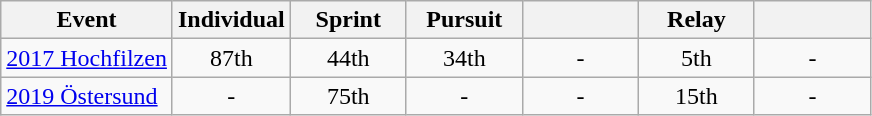<table class="wikitable" style="text-align: center;">
<tr ">
<th>Event</th>
<th style="width:70px;">Individual</th>
<th style="width:70px;">Sprint</th>
<th style="width:70px;">Pursuit</th>
<th style="width:70px;"></th>
<th style="width:70px;">Relay</th>
<th style="width:70px;"></th>
</tr>
<tr>
<td align=left> <a href='#'>2017 Hochfilzen</a></td>
<td>87th</td>
<td>44th</td>
<td>34th</td>
<td>-</td>
<td>5th</td>
<td>-</td>
</tr>
<tr>
<td align=left> <a href='#'>2019 Östersund</a></td>
<td>-</td>
<td>75th</td>
<td>-</td>
<td>-</td>
<td>15th</td>
<td>-</td>
</tr>
</table>
